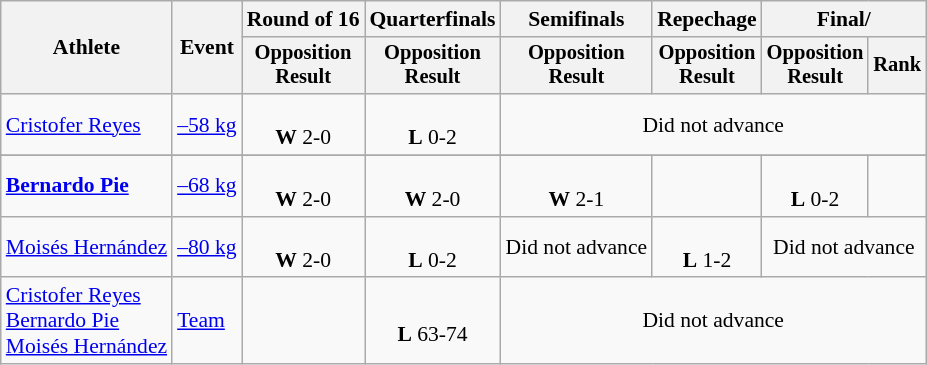<table class=wikitable style=font-size:90%;text-align:center>
<tr>
<th rowspan=2>Athlete</th>
<th rowspan=2>Event</th>
<th>Round of 16</th>
<th>Quarterfinals</th>
<th>Semifinals</th>
<th>Repechage</th>
<th colspan=2>Final/ </th>
</tr>
<tr style=font-size:95%>
<th>Opposition<br>Result</th>
<th>Opposition<br>Result</th>
<th>Opposition<br>Result</th>
<th>Opposition<br>Result</th>
<th>Opposition<br>Result</th>
<th>Rank</th>
</tr>
<tr align=center>
<td align=left><a href='#'>Cristofer Reyes</a></td>
<td align=left><a href='#'>–58 kg</a></td>
<td><br><strong>W</strong> 2-0</td>
<td><br><strong>L</strong> 0-2</td>
<td colspan=4>Did not advance</td>
</tr>
<tr align=center>
</tr>
<tr align=center>
<td align=left><strong><a href='#'>Bernardo Pie</a></strong></td>
<td align=left><a href='#'>–68 kg</a></td>
<td><br><strong>W</strong> 2-0</td>
<td><br><strong>W</strong> 2-0</td>
<td><br><strong>W</strong> 2-1</td>
<td></td>
<td><br><strong>L</strong> 0-2</td>
<td></td>
</tr>
<tr align=center>
<td align=left><a href='#'>Moisés Hernández</a></td>
<td align=left><a href='#'>–80 kg</a></td>
<td><br><strong>W</strong> 2-0</td>
<td><br><strong>L</strong> 0-2</td>
<td>Did not advance</td>
<td><br><strong>L</strong> 1-2</td>
<td colspan=2>Did not advance</td>
</tr>
<tr align=center>
<td align=left><a href='#'>Cristofer Reyes</a><br><a href='#'>Bernardo Pie</a><br><a href='#'>Moisés Hernández</a></td>
<td align=left><a href='#'>Team</a></td>
<td></td>
<td><br><strong>L</strong> 63-74</td>
<td colspan=4>Did not advance</td>
</tr>
</table>
